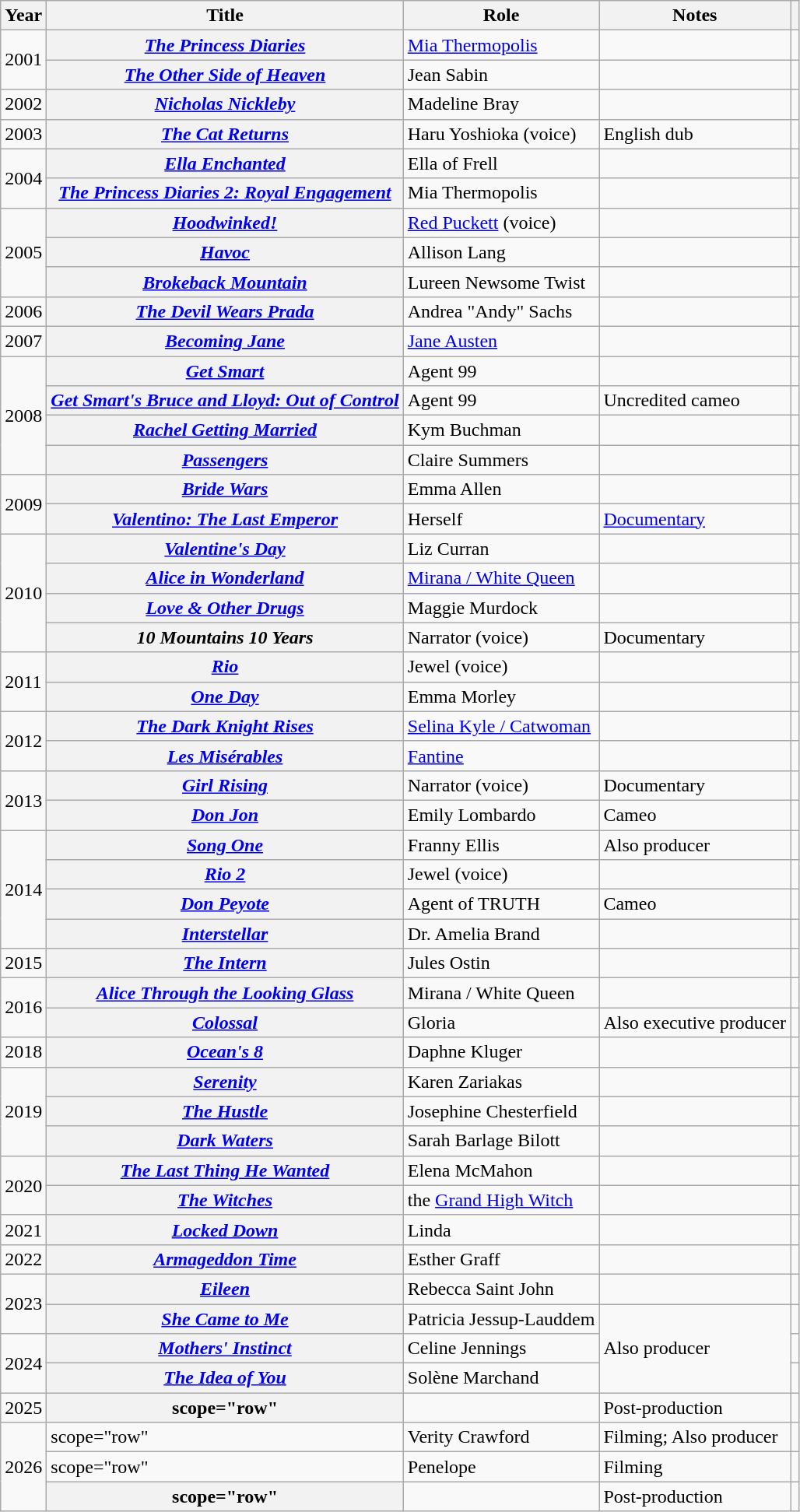<table class="wikitable plainrowheaders sortable">
<tr>
<th scope="col">Year</th>
<th scope="col">Title</th>
<th scope="col">Role</th>
<th scope="col" class="unsortable">Notes</th>
<th scope=col class="unsortable"></th>
</tr>
<tr>
<td rowspan="2">2001</td>
<th scope=row><em><a href='#'>The Princess Diaries</a></em></th>
<td><a href='#'>Mia Thermopolis</a></td>
<td></td>
<td style="text-align: center;"></td>
</tr>
<tr>
<th scope=row><em><a href='#'>The Other Side of Heaven</a></em></th>
<td>Jean Sabin</td>
<td></td>
<td style="text-align: center;"></td>
</tr>
<tr>
<td>2002</td>
<th scope=row><em><a href='#'>Nicholas Nickleby</a></em></th>
<td>Madeline Bray</td>
<td></td>
<td style="text-align: center;"></td>
</tr>
<tr>
<td>2003</td>
<th scope=row><em><a href='#'>The Cat Returns</a></em></th>
<td>Haru Yoshioka (voice)</td>
<td>English dub</td>
<td style="text-align: center;"></td>
</tr>
<tr>
<td rowspan="2">2004</td>
<th scope=row><em><a href='#'>Ella Enchanted</a></em></th>
<td>Ella of Frell</td>
<td></td>
<td style="text-align: center;"></td>
</tr>
<tr>
<th scope=row><em><a href='#'>The Princess Diaries 2: Royal Engagement</a></em></th>
<td>Mia Thermopolis</td>
<td></td>
<td style="text-align: center;"></td>
</tr>
<tr>
<td rowspan="3">2005</td>
<th scope=row><em><a href='#'>Hoodwinked!</a></em></th>
<td><a href='#'>Red Puckett</a> (voice)</td>
<td></td>
<td style="text-align: center;"></td>
</tr>
<tr>
<th scope=row><em><a href='#'>Havoc</a></em></th>
<td>Allison Lang</td>
<td></td>
<td style="text-align: center;"></td>
</tr>
<tr>
<th scope=row><em><a href='#'>Brokeback Mountain</a></em></th>
<td>Lureen Newsome Twist</td>
<td></td>
<td style="text-align: center;"></td>
</tr>
<tr>
<td>2006</td>
<th scope=row><em><a href='#'>The Devil Wears Prada</a></em></th>
<td>Andrea "Andy" Sachs</td>
<td></td>
<td style="text-align: center;"></td>
</tr>
<tr>
<td>2007</td>
<th scope=row><em><a href='#'>Becoming Jane</a></em></th>
<td><a href='#'>Jane Austen</a></td>
<td></td>
<td style="text-align: center;"></td>
</tr>
<tr>
<td rowspan="4">2008</td>
<th scope=row><em><a href='#'>Get Smart</a></em></th>
<td>Agent 99</td>
<td></td>
<td style="text-align: center;"></td>
</tr>
<tr>
<th scope=row><em><a href='#'>Get Smart's Bruce and Lloyd: Out of Control</a></em></th>
<td>Agent 99</td>
<td>Uncredited cameo</td>
<td style="text-align: center;"></td>
</tr>
<tr>
<th scope=row><em><a href='#'>Rachel Getting Married</a></em></th>
<td>Kym Buchman</td>
<td></td>
<td style="text-align: center;"></td>
</tr>
<tr>
<th scope=row><em><a href='#'>Passengers</a></em></th>
<td>Claire Summers</td>
<td></td>
<td style="text-align: center;"></td>
</tr>
<tr>
<td rowspan="2">2009</td>
<th scope=row><em><a href='#'>Bride Wars</a></em></th>
<td>Emma Allen</td>
<td></td>
<td style="text-align: center;"></td>
</tr>
<tr>
<th scope=row><em><a href='#'>Valentino: The Last Emperor</a></em></th>
<td>Herself</td>
<td><a href='#'>Documentary</a></td>
<td style="text-align: center;"></td>
</tr>
<tr>
<td rowspan="4">2010</td>
<th scope=row><em><a href='#'>Valentine's Day</a></em></th>
<td>Liz Curran</td>
<td></td>
<td style="text-align: center;"></td>
</tr>
<tr>
<th scope=row><em><a href='#'>Alice in Wonderland</a></em></th>
<td><a href='#'>Mirana / White Queen</a></td>
<td></td>
<td style="text-align: center;"></td>
</tr>
<tr>
<th scope=row><em><a href='#'>Love & Other Drugs</a></em></th>
<td>Maggie Murdock</td>
<td></td>
<td style="text-align: center;"></td>
</tr>
<tr>
<th scope=row><em>10 Mountains 10 Years</em></th>
<td>Narrator (voice)</td>
<td>Documentary</td>
<td style="text-align: center;"></td>
</tr>
<tr>
<td rowspan="2">2011</td>
<th scope=row><em><a href='#'>Rio</a></em></th>
<td>Jewel (voice)</td>
<td></td>
<td style="text-align: center;"></td>
</tr>
<tr>
<th scope=row><em><a href='#'>One Day</a></em></th>
<td>Emma Morley</td>
<td></td>
<td style="text-align: center;"></td>
</tr>
<tr>
<td rowspan="2">2012</td>
<th scope=row><em><a href='#'>The Dark Knight Rises</a></em></th>
<td><a href='#'>Selina Kyle / Catwoman</a></td>
<td></td>
<td style="text-align: center;"></td>
</tr>
<tr>
<th scope=row><em><a href='#'>Les Misérables</a></em></th>
<td><a href='#'>Fantine</a></td>
<td></td>
<td style="text-align: center;"></td>
</tr>
<tr>
<td rowspan="2">2013</td>
<th scope=row><em><a href='#'>Girl Rising</a></em></th>
<td>Narrator (voice)</td>
<td>Documentary</td>
<td style="text-align: center;"></td>
</tr>
<tr>
<th scope=row><em><a href='#'>Don Jon</a></em></th>
<td>Emily Lombardo</td>
<td>Cameo</td>
<td style="text-align: center;"></td>
</tr>
<tr>
<td rowspan="4">2014</td>
<th scope=row><em><a href='#'>Song One</a></em></th>
<td>Franny Ellis</td>
<td>Also producer</td>
<td style="text-align: center;"></td>
</tr>
<tr>
<th scope=row><em><a href='#'>Rio 2</a></em></th>
<td>Jewel (voice)</td>
<td></td>
<td style="text-align: center;"></td>
</tr>
<tr>
<th scope=row><em><a href='#'>Don Peyote</a></em></th>
<td>Agent of TRUTH</td>
<td>Cameo</td>
<td style="text-align: center;"></td>
</tr>
<tr>
<th scope=row><em><a href='#'>Interstellar</a></em></th>
<td>Dr. Amelia Brand</td>
<td></td>
<td style="text-align: center;"></td>
</tr>
<tr>
<td>2015</td>
<th scope=row><em><a href='#'>The Intern</a></em></th>
<td>Jules Ostin</td>
<td></td>
<td style="text-align: center;"></td>
</tr>
<tr>
<td rowspan="2">2016</td>
<th scope=row><em><a href='#'>Alice Through the Looking Glass</a></em></th>
<td>Mirana / White Queen</td>
<td></td>
<td style="text-align: center;"></td>
</tr>
<tr>
<th scope=row><em><a href='#'>Colossal</a></em></th>
<td>Gloria</td>
<td>Also executive producer</td>
<td style="text-align: center;"></td>
</tr>
<tr>
<td>2018</td>
<th scope="row"><em><a href='#'>Ocean's 8</a></em></th>
<td>Daphne Kluger</td>
<td></td>
<td style="text-align: center;"></td>
</tr>
<tr>
<td rowspan="3">2019</td>
<th scope="row"><em><a href='#'>Serenity</a></em></th>
<td>Karen Zariakas</td>
<td></td>
<td style="text-align: center;"></td>
</tr>
<tr>
<th scope="row"><em><a href='#'>The Hustle</a></em></th>
<td>Josephine Chesterfield</td>
<td></td>
<td style="text-align: center;"></td>
</tr>
<tr>
<th scope="row"><em><a href='#'>Dark Waters</a></em></th>
<td>Sarah Barlage Bilott</td>
<td></td>
<td style="text-align: center;"></td>
</tr>
<tr>
<td rowspan="2">2020</td>
<th scope="row"><em><a href='#'>The Last Thing He Wanted</a></em></th>
<td>Elena McMahon</td>
<td></td>
<td style="text-align: center;"></td>
</tr>
<tr>
<th scope="row"><em><a href='#'>The Witches</a></em></th>
<td>the <a href='#'>Grand High Witch</a></td>
<td></td>
<td style="text-align: center;"></td>
</tr>
<tr>
<td>2021</td>
<th scope="row"><em><a href='#'>Locked Down</a></em></th>
<td>Linda</td>
<td></td>
<td style="text-align: center;"></td>
</tr>
<tr>
<td>2022</td>
<th scope="row"><em><a href='#'>Armageddon Time</a></em></th>
<td>Esther Graff</td>
<td></td>
<td style="text-align: center;"></td>
</tr>
<tr>
<td rowspan="2">2023</td>
<th scope="row"><em><a href='#'>Eileen</a></em></th>
<td>Rebecca Saint John</td>
<td></td>
<td style="text-align: center;"></td>
</tr>
<tr>
<th scope="row"><em><a href='#'>She Came to Me</a></em></th>
<td>Patricia Jessup-Lauddem</td>
<td rowspan="3">Also producer</td>
<td style="text-align: center;"></td>
</tr>
<tr>
<td rowspan="2">2024</td>
<th scope="row"><em><a href='#'>Mothers' Instinct</a></em></th>
<td>Celine Jennings</td>
<td style="text-align: center;"></td>
</tr>
<tr>
<th scope="row"><em><a href='#'>The Idea of You</a></em></th>
<td>Solène Marchand</td>
<td style="text-align: center;"></td>
</tr>
<tr>
<td>2025</td>
<th>scope="row" </th>
<td></td>
<td>Post-production</td>
<td style="text-align: center;"></td>
</tr>
<tr>
<td rowspan="3">2026</td>
<td>scope="row" </td>
<td>Verity Crawford</td>
<td>Filming; Also producer</td>
<td></td>
</tr>
<tr>
<td>scope="row" </td>
<td>Penelope</td>
<td>Filming</td>
<td></td>
</tr>
<tr>
<th>scope="row" </th>
<td></td>
<td>Post-production</td>
<td style="text-align: center;"></td>
</tr>
</table>
